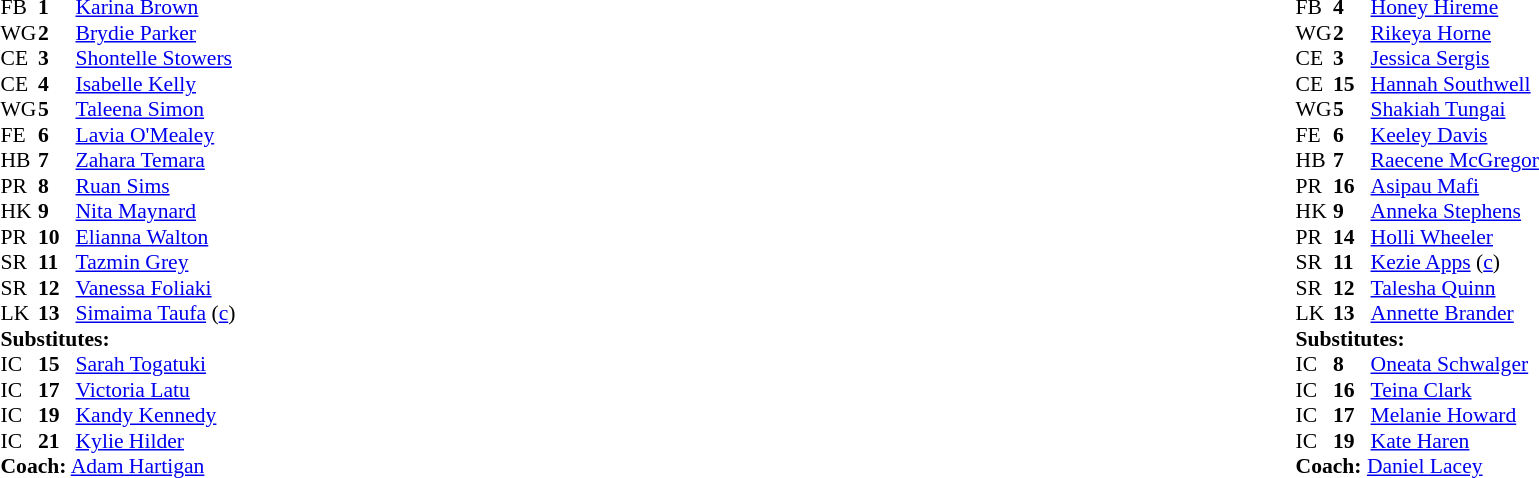<table width="100%" class="mw-collapsible mw-collapsed">
<tr>
<td valign="top" width="50%"><br><table cellspacing="0" cellpadding="0" style="font-size: 90%">
<tr>
<th width="25"></th>
<th width="25"></th>
</tr>
<tr>
<td>FB</td>
<td><strong>1</strong></td>
<td><a href='#'>Karina Brown</a></td>
</tr>
<tr>
<td>WG</td>
<td><strong>2</strong></td>
<td><a href='#'>Brydie Parker</a></td>
</tr>
<tr>
<td>CE</td>
<td><strong>3</strong></td>
<td><a href='#'>Shontelle Stowers</a></td>
</tr>
<tr>
<td>CE</td>
<td><strong>4</strong></td>
<td><a href='#'>Isabelle Kelly</a></td>
</tr>
<tr>
<td>WG</td>
<td><strong>5</strong></td>
<td><a href='#'>Taleena Simon</a></td>
</tr>
<tr>
<td>FE</td>
<td><strong>6</strong></td>
<td><a href='#'>Lavia O'Mealey</a></td>
</tr>
<tr>
<td>HB</td>
<td><strong>7</strong></td>
<td><a href='#'>Zahara Temara</a></td>
</tr>
<tr>
<td>PR</td>
<td><strong>8</strong></td>
<td><a href='#'>Ruan Sims</a></td>
</tr>
<tr>
<td>HK</td>
<td><strong>9</strong></td>
<td><a href='#'>Nita Maynard</a></td>
</tr>
<tr>
<td>PR</td>
<td><strong>10</strong></td>
<td><a href='#'>Elianna Walton</a></td>
</tr>
<tr>
<td>SR</td>
<td><strong>11</strong></td>
<td><a href='#'>Tazmin Grey</a></td>
</tr>
<tr>
<td>SR</td>
<td><strong>12</strong></td>
<td><a href='#'>Vanessa Foliaki</a></td>
</tr>
<tr>
<td>LK</td>
<td><strong>13</strong></td>
<td><a href='#'>Simaima Taufa</a> (<a href='#'>c</a>)</td>
</tr>
<tr>
<td colspan="3"><strong>Substitutes:</strong></td>
</tr>
<tr>
<td>IC</td>
<td><strong>15</strong></td>
<td><a href='#'>Sarah Togatuki</a></td>
</tr>
<tr>
<td>IC</td>
<td><strong>17</strong></td>
<td><a href='#'>Victoria Latu</a></td>
</tr>
<tr>
<td>IC</td>
<td><strong>19</strong></td>
<td><a href='#'>Kandy Kennedy</a></td>
</tr>
<tr>
<td>IC</td>
<td><strong>21</strong></td>
<td><a href='#'>Kylie Hilder</a></td>
</tr>
<tr>
<td colspan="3"><strong>Coach:</strong> <a href='#'>Adam Hartigan</a></td>
</tr>
<tr>
<td colspan="4"></td>
</tr>
</table>
</td>
<td valign="top" width="50%"><br><table cellspacing="0" cellpadding="0" align="center" style="font-size: 90%">
<tr>
<th width="25"></th>
<th width="25"></th>
</tr>
<tr>
<td>FB</td>
<td><strong>4</strong></td>
<td><a href='#'>Honey Hireme</a></td>
</tr>
<tr>
<td>WG</td>
<td><strong>2</strong></td>
<td><a href='#'>Rikeya Horne</a></td>
</tr>
<tr>
<td>CE</td>
<td><strong>3</strong></td>
<td><a href='#'>Jessica Sergis</a></td>
</tr>
<tr>
<td>CE</td>
<td><strong>15</strong></td>
<td><a href='#'>Hannah Southwell</a></td>
</tr>
<tr>
<td>WG</td>
<td><strong>5</strong></td>
<td><a href='#'>Shakiah Tungai</a></td>
</tr>
<tr>
<td>FE</td>
<td><strong>6</strong></td>
<td><a href='#'>Keeley Davis</a></td>
</tr>
<tr>
<td>HB</td>
<td><strong>7</strong></td>
<td><a href='#'>Raecene McGregor</a></td>
</tr>
<tr>
<td>PR</td>
<td><strong>16</strong></td>
<td><a href='#'>Asipau Mafi</a></td>
</tr>
<tr>
<td>HK</td>
<td><strong>9</strong></td>
<td><a href='#'>Anneka Stephens</a></td>
</tr>
<tr>
<td>PR</td>
<td><strong>14</strong></td>
<td><a href='#'>Holli Wheeler</a></td>
</tr>
<tr>
<td>SR</td>
<td><strong>11</strong></td>
<td><a href='#'>Kezie Apps</a> (<a href='#'>c</a>)</td>
</tr>
<tr>
<td>SR</td>
<td><strong>12</strong></td>
<td><a href='#'>Talesha Quinn</a></td>
</tr>
<tr>
<td>LK</td>
<td><strong>13</strong></td>
<td><a href='#'>Annette Brander</a></td>
</tr>
<tr>
<td colspan="3"><strong>Substitutes:</strong></td>
</tr>
<tr>
<td>IC</td>
<td><strong>8</strong></td>
<td><a href='#'>Oneata Schwalger</a></td>
</tr>
<tr>
<td>IC</td>
<td><strong>16</strong></td>
<td><a href='#'>Teina Clark</a></td>
</tr>
<tr>
<td>IC</td>
<td><strong>17</strong></td>
<td><a href='#'>Melanie Howard</a></td>
</tr>
<tr>
<td>IC</td>
<td><strong>19</strong></td>
<td><a href='#'>Kate Haren</a></td>
</tr>
<tr>
<td colspan="3"><strong>Coach:</strong> <a href='#'>Daniel Lacey</a></td>
</tr>
<tr>
<td colspan="4"></td>
</tr>
</table>
</td>
</tr>
</table>
